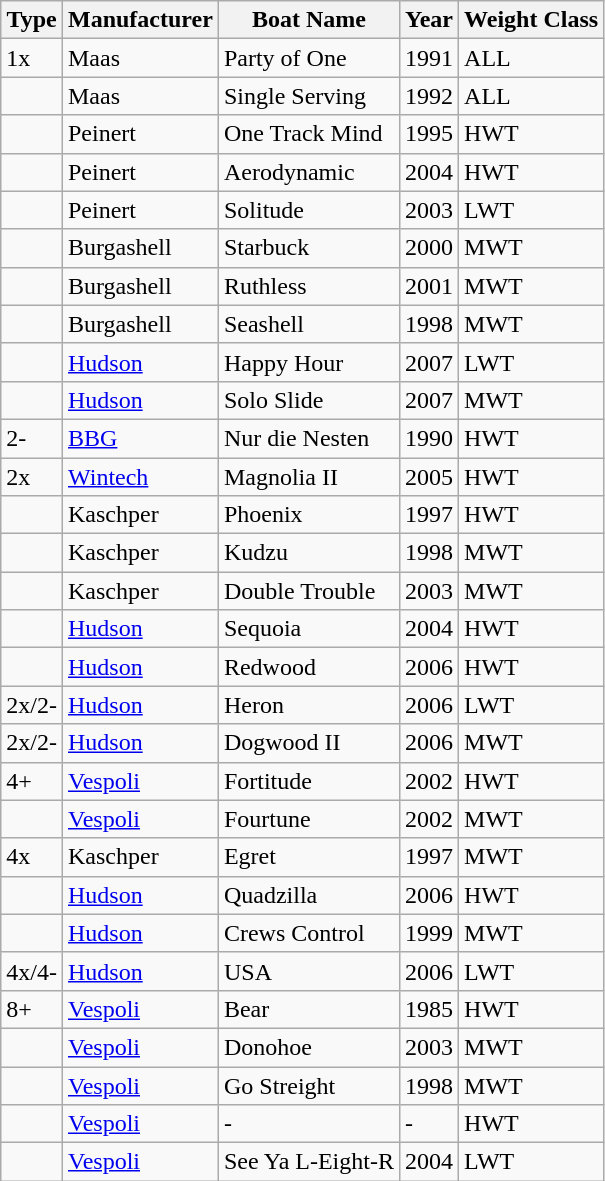<table class="wikitable">
<tr>
<th>Type</th>
<th>Manufacturer</th>
<th>Boat Name</th>
<th>Year</th>
<th>Weight Class</th>
</tr>
<tr>
<td>1x</td>
<td>Maas</td>
<td>Party of One</td>
<td>1991</td>
<td>ALL</td>
</tr>
<tr>
<td></td>
<td>Maas</td>
<td>Single Serving</td>
<td>1992</td>
<td>ALL</td>
</tr>
<tr>
<td></td>
<td>Peinert</td>
<td>One Track Mind</td>
<td>1995</td>
<td>HWT</td>
</tr>
<tr>
<td></td>
<td>Peinert</td>
<td>Aerodynamic</td>
<td>2004</td>
<td>HWT</td>
</tr>
<tr>
<td></td>
<td>Peinert</td>
<td>Solitude</td>
<td>2003</td>
<td>LWT</td>
</tr>
<tr>
<td></td>
<td>Burgashell</td>
<td>Starbuck</td>
<td>2000</td>
<td>MWT</td>
</tr>
<tr>
<td></td>
<td>Burgashell</td>
<td>Ruthless</td>
<td>2001</td>
<td>MWT</td>
</tr>
<tr>
<td></td>
<td>Burgashell</td>
<td>Seashell</td>
<td>1998</td>
<td>MWT</td>
</tr>
<tr>
<td></td>
<td><a href='#'>Hudson</a></td>
<td>Happy Hour</td>
<td>2007</td>
<td>LWT</td>
</tr>
<tr>
<td></td>
<td><a href='#'>Hudson</a></td>
<td>Solo Slide</td>
<td>2007</td>
<td>MWT</td>
</tr>
<tr>
<td>2-</td>
<td><a href='#'>BBG</a></td>
<td>Nur die Nesten</td>
<td>1990</td>
<td>HWT</td>
</tr>
<tr>
<td>2x</td>
<td><a href='#'>Wintech</a></td>
<td>Magnolia II</td>
<td>2005</td>
<td>HWT</td>
</tr>
<tr>
<td></td>
<td>Kaschper</td>
<td>Phoenix</td>
<td>1997</td>
<td>HWT</td>
</tr>
<tr>
<td></td>
<td>Kaschper</td>
<td>Kudzu</td>
<td>1998</td>
<td>MWT</td>
</tr>
<tr>
<td></td>
<td>Kaschper</td>
<td>Double Trouble</td>
<td>2003</td>
<td>MWT</td>
</tr>
<tr>
<td></td>
<td><a href='#'>Hudson</a></td>
<td>Sequoia</td>
<td>2004</td>
<td>HWT</td>
</tr>
<tr>
<td></td>
<td><a href='#'>Hudson</a></td>
<td>Redwood</td>
<td>2006</td>
<td>HWT</td>
</tr>
<tr>
<td>2x/2-</td>
<td><a href='#'>Hudson</a></td>
<td>Heron</td>
<td>2006</td>
<td>LWT</td>
</tr>
<tr>
<td>2x/2-</td>
<td><a href='#'>Hudson</a></td>
<td>Dogwood II</td>
<td>2006</td>
<td>MWT</td>
</tr>
<tr>
<td>4+</td>
<td><a href='#'>Vespoli</a></td>
<td>Fortitude</td>
<td>2002</td>
<td>HWT</td>
</tr>
<tr>
<td></td>
<td><a href='#'>Vespoli</a></td>
<td>Fourtune</td>
<td>2002</td>
<td>MWT</td>
</tr>
<tr>
<td>4x</td>
<td>Kaschper</td>
<td>Egret</td>
<td>1997</td>
<td>MWT</td>
</tr>
<tr>
<td></td>
<td><a href='#'>Hudson</a></td>
<td>Quadzilla</td>
<td>2006</td>
<td>HWT</td>
</tr>
<tr>
<td></td>
<td><a href='#'>Hudson</a></td>
<td>Crews Control</td>
<td>1999</td>
<td>MWT</td>
</tr>
<tr>
<td>4x/4-</td>
<td><a href='#'>Hudson</a></td>
<td>USA</td>
<td>2006</td>
<td>LWT</td>
</tr>
<tr>
<td>8+</td>
<td><a href='#'>Vespoli</a></td>
<td>Bear</td>
<td>1985</td>
<td>HWT</td>
</tr>
<tr>
<td></td>
<td><a href='#'>Vespoli</a></td>
<td>Donohoe</td>
<td>2003</td>
<td>MWT</td>
</tr>
<tr>
<td></td>
<td><a href='#'>Vespoli</a></td>
<td>Go Streight</td>
<td>1998</td>
<td>MWT</td>
</tr>
<tr>
<td></td>
<td><a href='#'>Vespoli</a></td>
<td>-</td>
<td>-</td>
<td>HWT</td>
</tr>
<tr>
<td></td>
<td><a href='#'>Vespoli</a></td>
<td>See Ya L-Eight-R</td>
<td>2004</td>
<td>LWT</td>
</tr>
</table>
